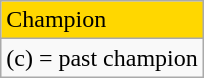<table class="wikitable">
<tr style="background:gold">
<td>Champion</td>
</tr>
<tr>
<td>(c) = past champion</td>
</tr>
</table>
